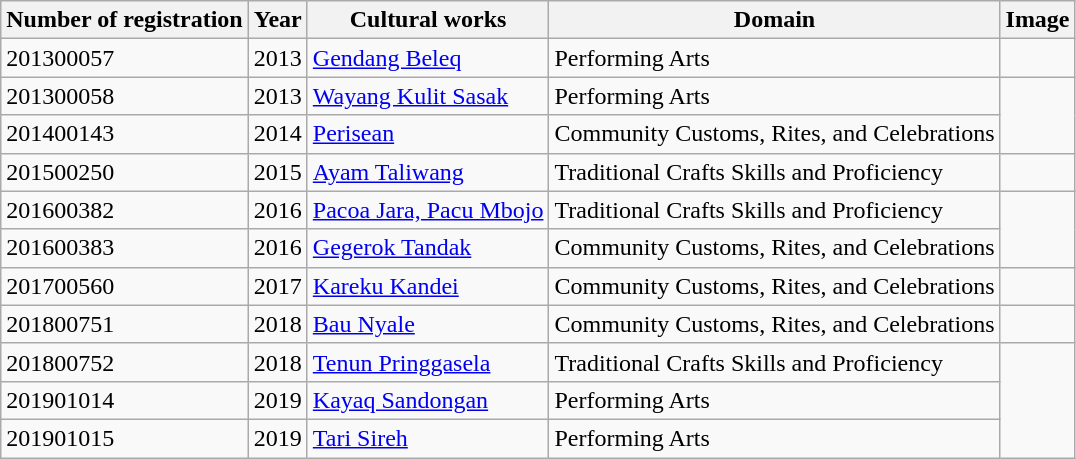<table class = "wikitable sortable">
<tr>
<th>Number of registration</th>
<th>Year</th>
<th>Cultural works</th>
<th>Domain</th>
<th>Image</th>
</tr>
<tr>
<td>201300057</td>
<td>2013</td>
<td><a href='#'>Gendang Beleq</a></td>
<td>Performing Arts</td>
<td></td>
</tr>
<tr>
<td>201300058</td>
<td>2013</td>
<td><a href='#'>Wayang Kulit Sasak</a></td>
<td>Performing Arts</td>
</tr>
<tr>
<td>201400143</td>
<td>2014</td>
<td><a href='#'>Perisean</a></td>
<td>Community Customs, Rites, and Celebrations</td>
</tr>
<tr>
<td>201500250</td>
<td>2015</td>
<td><a href='#'>Ayam Taliwang</a></td>
<td>Traditional Crafts Skills and Proficiency</td>
<td></td>
</tr>
<tr>
<td>201600382</td>
<td>2016</td>
<td><a href='#'>Pacoa Jara, Pacu Mbojo</a></td>
<td>Traditional Crafts Skills and Proficiency</td>
</tr>
<tr>
<td>201600383</td>
<td>2016</td>
<td><a href='#'>Gegerok Tandak</a></td>
<td>Community Customs, Rites, and Celebrations</td>
</tr>
<tr>
<td>201700560</td>
<td>2017</td>
<td><a href='#'>Kareku Kandei</a></td>
<td>Community Customs, Rites, and Celebrations</td>
<td></td>
</tr>
<tr>
<td>201800751</td>
<td>2018</td>
<td><a href='#'>Bau Nyale</a></td>
<td>Community Customs, Rites, and Celebrations</td>
<td></td>
</tr>
<tr>
<td>201800752</td>
<td>2018</td>
<td><a href='#'>Tenun Pringgasela</a></td>
<td>Traditional Crafts Skills and Proficiency</td>
</tr>
<tr>
<td>201901014</td>
<td>2019</td>
<td><a href='#'>Kayaq Sandongan</a></td>
<td>Performing Arts</td>
</tr>
<tr>
<td>201901015</td>
<td>2019</td>
<td><a href='#'>Tari Sireh</a></td>
<td>Performing Arts</td>
</tr>
</table>
